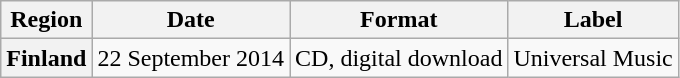<table class="wikitable plainrowheaders">
<tr>
<th>Region</th>
<th>Date</th>
<th>Format</th>
<th>Label</th>
</tr>
<tr>
<th scope="row">Finland</th>
<td>22 September 2014</td>
<td>CD, digital download</td>
<td>Universal Music</td>
</tr>
</table>
